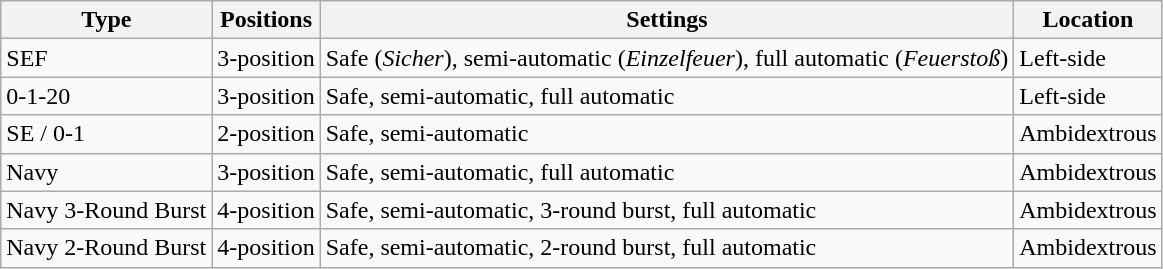<table class="wikitable">
<tr>
<th>Type</th>
<th>Positions</th>
<th>Settings</th>
<th>Location</th>
</tr>
<tr>
<td>SEF</td>
<td>3-position</td>
<td>Safe (<em>Sicher</em>), semi-automatic (<em>Einzelfeuer</em>), full automatic (<em>Feuerstoß</em>)</td>
<td>Left-side</td>
</tr>
<tr>
<td>0-1-20</td>
<td>3-position</td>
<td>Safe, semi-automatic, full automatic</td>
<td>Left-side</td>
</tr>
<tr>
<td>SE / 0-1</td>
<td>2-position</td>
<td>Safe, semi-automatic</td>
<td>Ambidextrous</td>
</tr>
<tr>
<td>Navy</td>
<td>3-position</td>
<td>Safe, semi-automatic, full automatic</td>
<td>Ambidextrous</td>
</tr>
<tr>
<td>Navy 3-Round Burst</td>
<td>4-position</td>
<td>Safe, semi-automatic, 3-round burst, full automatic</td>
<td>Ambidextrous</td>
</tr>
<tr>
<td>Navy 2-Round Burst</td>
<td>4-position</td>
<td>Safe, semi-automatic, 2-round burst, full automatic</td>
<td>Ambidextrous</td>
</tr>
</table>
